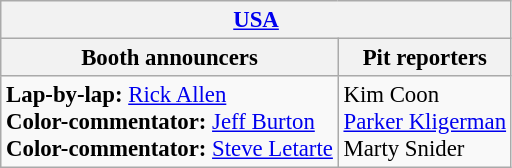<table class="wikitable" style="font-size: 95%">
<tr>
<th colspan="2"><a href='#'>USA</a></th>
</tr>
<tr>
<th>Booth announcers</th>
<th>Pit reporters</th>
</tr>
<tr>
<td><strong>Lap-by-lap:</strong> <a href='#'>Rick Allen</a><br><strong>Color-commentator:</strong> <a href='#'>Jeff Burton</a><br><strong>Color-commentator:</strong> <a href='#'>Steve Letarte</a></td>
<td>Kim Coon<br><a href='#'>Parker Kligerman</a><br>Marty Snider</td>
</tr>
</table>
